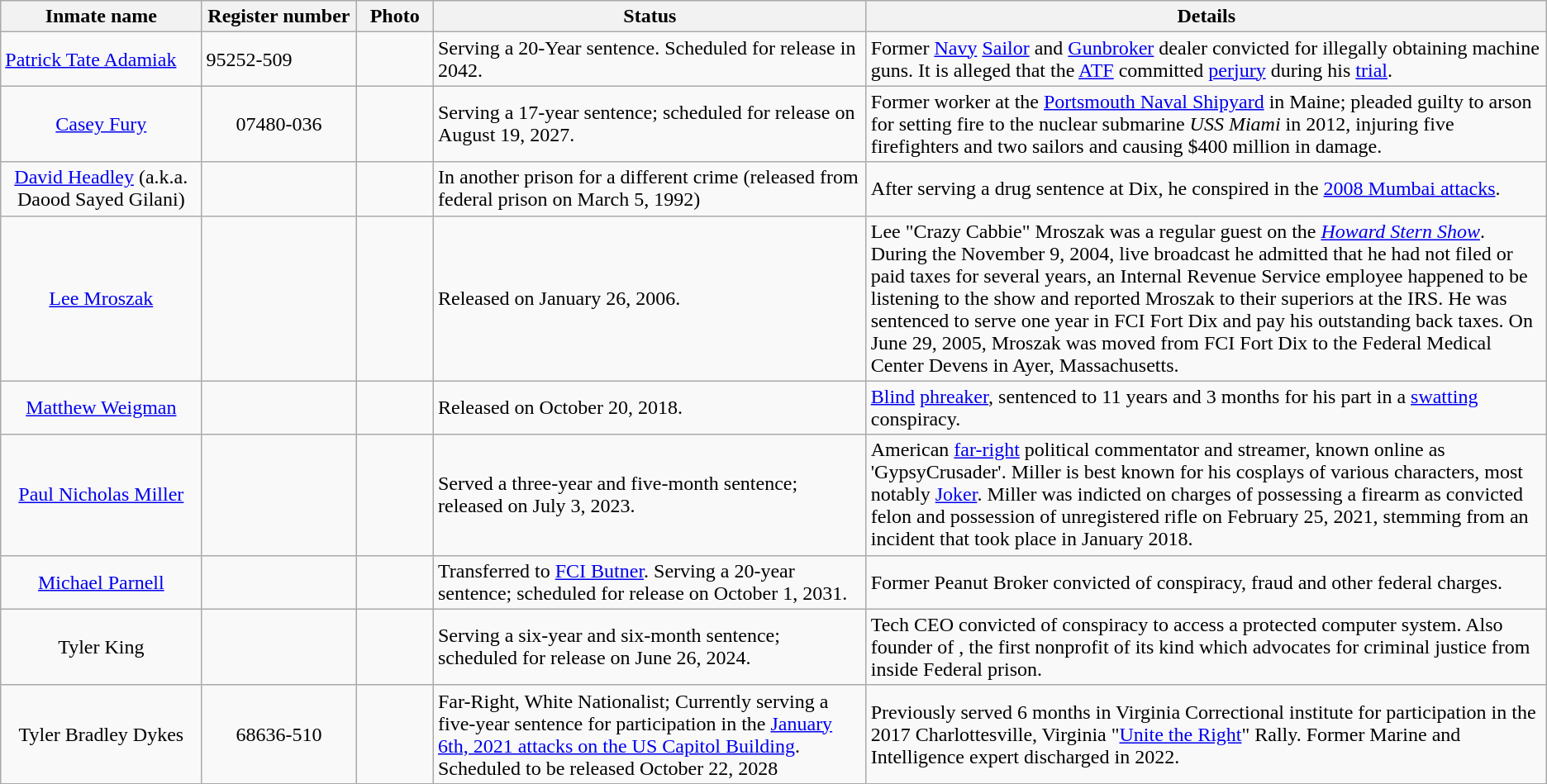<table class="wikitable sortable">
<tr>
<th width="13%">Inmate name</th>
<th width="10%">Register number</th>
<th width=5%>Photo</th>
<th width="28%">Status</th>
<th width="49%">Details</th>
</tr>
<tr>
<td><a href='#'>Patrick Tate Adamiak</a></td>
<td>95252-509</td>
<td></td>
<td>Serving a 20-Year sentence. Scheduled for release in 2042.</td>
<td>Former <a href='#'>Navy</a> <a href='#'>Sailor</a> and <a href='#'>Gunbroker</a> dealer convicted for illegally obtaining machine guns. It is alleged that the <a href='#'>ATF</a> committed <a href='#'>perjury</a> during his <a href='#'>trial</a>.</td>
</tr>
<tr>
<td style="text-align:center;"><a href='#'>Casey Fury</a></td>
<td style="text-align:center;">07480-036</td>
<td></td>
<td>Serving a 17-year sentence; scheduled for release on August 19, 2027.</td>
<td>Former worker at the <a href='#'>Portsmouth Naval Shipyard</a> in Maine; pleaded guilty to arson for setting fire to the nuclear submarine <em>USS Miami</em> in 2012, injuring five firefighters and two sailors and causing $400 million in damage.</td>
</tr>
<tr>
<td style="text-align:center;"><a href='#'>David Headley</a> (a.k.a. Daood Sayed Gilani)</td>
<td style="text-align:center;"></td>
<td></td>
<td>In another prison for a different crime (released from federal prison on March 5, 1992)</td>
<td>After serving a drug sentence at Dix, he conspired in the <a href='#'>2008 Mumbai attacks</a>.</td>
</tr>
<tr>
<td style="text-align:center;"><a href='#'>Lee Mroszak</a></td>
<td style="text-align:center;"></td>
<td></td>
<td>Released on January 26, 2006.</td>
<td>Lee "Crazy Cabbie" Mroszak was a regular guest on the <em><a href='#'>Howard Stern Show</a></em>. During the November 9, 2004, live broadcast he admitted that he had not filed or paid taxes for several years, an Internal Revenue Service employee happened to be listening to the show and reported Mroszak to their superiors at the IRS. He was sentenced to serve one year in FCI Fort Dix and pay his outstanding back taxes. On June 29, 2005, Mroszak was moved from FCI Fort Dix to the Federal Medical Center Devens in Ayer, Massachusetts.</td>
</tr>
<tr>
<td style="text-align:center;"><a href='#'>Matthew Weigman</a></td>
<td style="text-align:center;"></td>
<td></td>
<td>Released on October 20, 2018.</td>
<td><a href='#'>Blind</a> <a href='#'>phreaker</a>, sentenced to 11 years and 3 months for his part in a <a href='#'>swatting</a> conspiracy.</td>
</tr>
<tr>
<td style="text-align:center;"><a href='#'>Paul Nicholas Miller</a></td>
<td style="text-align:center;"></td>
<td></td>
<td>Served a three-year and five-month sentence; released on July 3, 2023.</td>
<td>American <a href='#'>far-right</a> political commentator and streamer, known online as 'GypsyCrusader'. Miller is best known for his cosplays of various characters, most notably <a href='#'>Joker</a>. Miller was indicted on charges of possessing a firearm as convicted felon and possession of unregistered rifle on February 25, 2021, stemming from an incident that took place in January 2018.</td>
</tr>
<tr>
<td style="text-align:center;"><a href='#'>Michael Parnell</a></td>
<td style="text-align:center;"></td>
<td></td>
<td>Transferred to <a href='#'>FCI Butner</a>. Serving a 20-year sentence; scheduled for release on October 1, 2031.</td>
<td>Former Peanut Broker convicted of conspiracy, fraud and other federal charges.</td>
</tr>
<tr>
<td style="text-align:center;">Tyler King</td>
<td style="text-align:center;"></td>
<td></td>
<td>Serving a six-year and six-month sentence; scheduled for release on June 26, 2024.</td>
<td>Tech CEO convicted of conspiracy to access a protected computer system. Also founder of , the first nonprofit of its kind which advocates for criminal justice from inside Federal prison.</td>
</tr>
<tr>
<td style="text-align:center;">Tyler  Bradley Dykes</td>
<td style="text-align:center;">68636-510</td>
<td></td>
<td>Far-Right, White Nationalist; Currently serving a five-year sentence for participation in the <a href='#'>January 6th, 2021 attacks on the US Capitol Building</a>. Scheduled to be released October 22, 2028</td>
<td>Previously served 6 months in Virginia Correctional institute for participation in the 2017 Charlottesville, Virginia "<a href='#'>Unite the Right</a>" Rally. Former Marine and Intelligence expert discharged in 2022.</td>
</tr>
</table>
